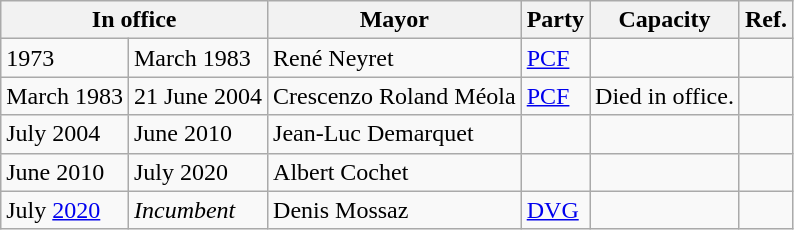<table class="wikitable">
<tr>
<th colspan="2">In office</th>
<th>Mayor</th>
<th>Party</th>
<th>Capacity</th>
<th>Ref.</th>
</tr>
<tr>
<td>1973</td>
<td>March 1983</td>
<td>René Neyret</td>
<td><a href='#'>PCF</a></td>
<td></td>
<td></td>
</tr>
<tr>
<td>March 1983</td>
<td>21 June 2004</td>
<td>Crescenzo Roland Méola</td>
<td><a href='#'>PCF</a></td>
<td>Died in office.</td>
<td></td>
</tr>
<tr>
<td>July 2004</td>
<td>June 2010</td>
<td>Jean-Luc Demarquet</td>
<td></td>
<td></td>
<td></td>
</tr>
<tr>
<td>June 2010</td>
<td>July 2020</td>
<td>Albert Cochet</td>
<td></td>
<td></td>
<td></td>
</tr>
<tr>
<td>July <a href='#'>2020</a></td>
<td><em>Incumbent</em></td>
<td>Denis Mossaz</td>
<td><a href='#'>DVG</a></td>
<td></td>
<td></td>
</tr>
</table>
